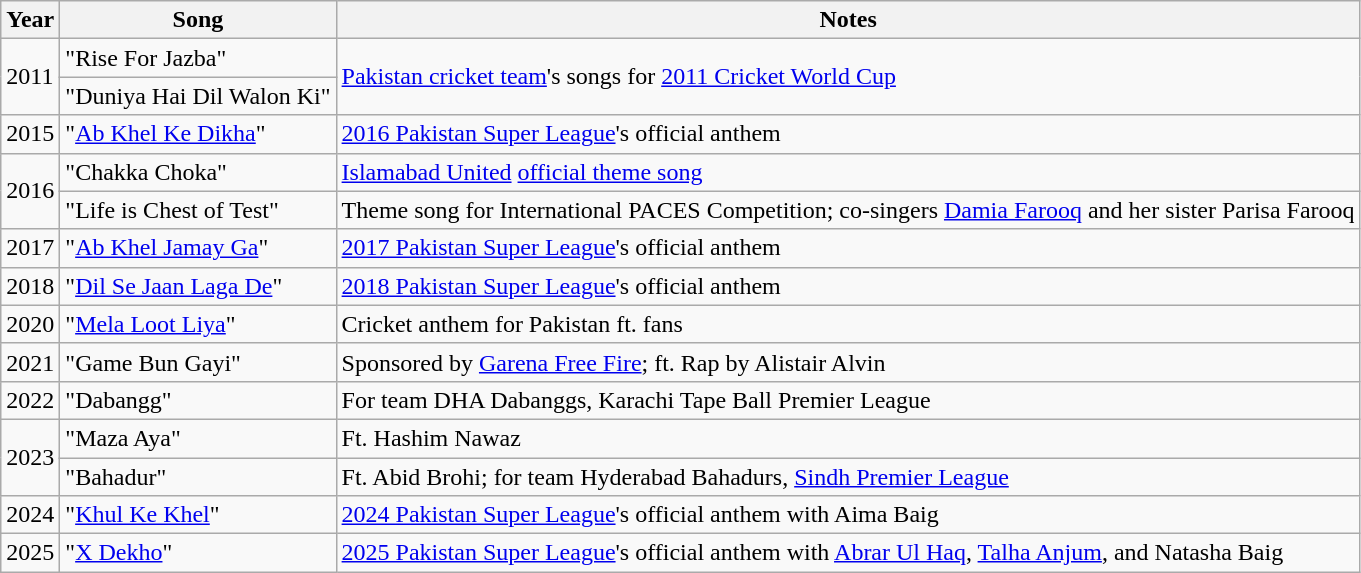<table class="wikitable">
<tr>
<th>Year</th>
<th>Song</th>
<th>Notes</th>
</tr>
<tr>
<td rowspan=2>2011</td>
<td>"Rise For Jazba" </td>
<td rowspan=2><a href='#'>Pakistan cricket team</a>'s songs for <a href='#'>2011 Cricket World Cup</a></td>
</tr>
<tr>
<td>"Duniya Hai Dil Walon Ki" </td>
</tr>
<tr>
<td>2015</td>
<td>"<a href='#'>Ab Khel Ke Dikha</a>"</td>
<td><a href='#'>2016 Pakistan Super League</a>'s official anthem</td>
</tr>
<tr>
<td rowspan=2>2016</td>
<td>"Chakka Choka"</td>
<td><a href='#'>Islamabad United</a> <a href='#'>official theme song</a></td>
</tr>
<tr>
<td>"Life is Chest of Test"</td>
<td>Theme song for International PACES Competition; co-singers <a href='#'>Damia Farooq</a> and her sister Parisa Farooq</td>
</tr>
<tr>
<td>2017</td>
<td>"<a href='#'>Ab Khel Jamay Ga</a>"</td>
<td><a href='#'>2017 Pakistan Super League</a>'s official anthem</td>
</tr>
<tr>
<td>2018</td>
<td>"<a href='#'>Dil Se Jaan Laga De</a>"</td>
<td><a href='#'>2018 Pakistan Super League</a>'s official anthem</td>
</tr>
<tr>
<td>2020</td>
<td>"<a href='#'>Mela Loot Liya</a>"</td>
<td>Cricket anthem for Pakistan ft. fans</td>
</tr>
<tr>
<td>2021</td>
<td>"Game Bun Gayi"</td>
<td>Sponsored by <a href='#'>Garena Free Fire</a>; ft. Rap by Alistair Alvin</td>
</tr>
<tr>
<td>2022</td>
<td>"Dabangg"</td>
<td>For team DHA Dabanggs, Karachi Tape Ball Premier League</td>
</tr>
<tr>
<td rowspan=2>2023</td>
<td>"Maza Aya"</td>
<td>Ft. Hashim Nawaz</td>
</tr>
<tr>
<td>"Bahadur"</td>
<td>Ft. Abid Brohi; for team Hyderabad Bahadurs, <a href='#'>Sindh Premier League</a></td>
</tr>
<tr>
<td>2024</td>
<td>"<a href='#'>Khul Ke Khel</a>"</td>
<td><a href='#'>2024 Pakistan Super League</a>'s official anthem with Aima Baig</td>
</tr>
<tr>
<td>2025</td>
<td>"<a href='#'>X Dekho</a>"</td>
<td><a href='#'>2025 Pakistan Super League</a>'s official anthem with <a href='#'>Abrar Ul Haq</a>, <a href='#'>Talha Anjum</a>, and Natasha Baig</td>
</tr>
</table>
